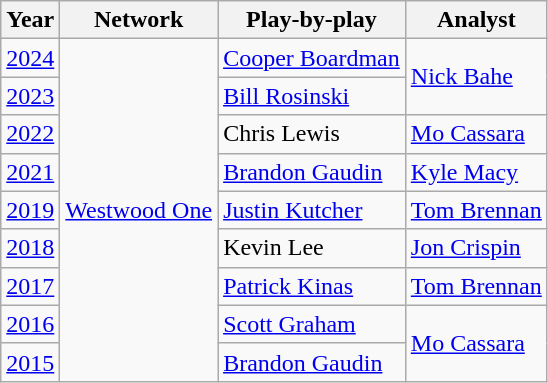<table class="wikitable">
<tr>
<th>Year</th>
<th>Network</th>
<th>Play-by-play</th>
<th>Analyst</th>
</tr>
<tr>
<td><a href='#'>2024</a></td>
<td rowspan=9><a href='#'>Westwood One</a></td>
<td><a href='#'>Cooper Boardman</a></td>
<td rowspan=2><a href='#'>Nick Bahe</a></td>
</tr>
<tr>
<td><a href='#'>2023</a></td>
<td><a href='#'>Bill Rosinski</a></td>
</tr>
<tr>
<td><a href='#'>2022</a></td>
<td>Chris Lewis</td>
<td><a href='#'>Mo Cassara</a></td>
</tr>
<tr>
<td><a href='#'>2021</a></td>
<td><a href='#'>Brandon Gaudin</a></td>
<td><a href='#'>Kyle Macy</a></td>
</tr>
<tr>
<td><a href='#'>2019</a></td>
<td><a href='#'>Justin Kutcher</a></td>
<td><a href='#'>Tom Brennan</a></td>
</tr>
<tr>
<td><a href='#'>2018</a></td>
<td>Kevin Lee</td>
<td><a href='#'>Jon Crispin</a></td>
</tr>
<tr>
<td><a href='#'>2017</a></td>
<td><a href='#'>Patrick Kinas</a></td>
<td><a href='#'>Tom Brennan</a></td>
</tr>
<tr>
<td><a href='#'>2016</a></td>
<td><a href='#'>Scott Graham</a></td>
<td rowspan=2><a href='#'>Mo Cassara</a></td>
</tr>
<tr>
<td><a href='#'>2015</a></td>
<td><a href='#'>Brandon Gaudin</a></td>
</tr>
</table>
